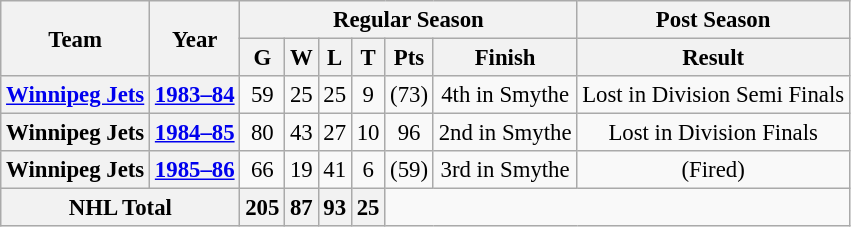<table class="wikitable" style="font-size: 95%; text-align:center;">
<tr>
<th rowspan="2">Team</th>
<th rowspan="2">Year</th>
<th colspan="6">Regular Season</th>
<th>Post Season</th>
</tr>
<tr>
<th>G</th>
<th>W</th>
<th>L</th>
<th>T</th>
<th>Pts</th>
<th>Finish</th>
<th>Result</th>
</tr>
<tr>
<th><a href='#'>Winnipeg Jets</a></th>
<th><a href='#'>1983–84</a></th>
<td>59</td>
<td>25</td>
<td>25</td>
<td>9</td>
<td>(73)</td>
<td>4th in Smythe</td>
<td>Lost in Division Semi Finals</td>
</tr>
<tr>
<th>Winnipeg Jets</th>
<th><a href='#'>1984–85</a></th>
<td>80</td>
<td>43</td>
<td>27</td>
<td>10</td>
<td>96</td>
<td>2nd in Smythe</td>
<td>Lost in Division Finals</td>
</tr>
<tr>
<th>Winnipeg Jets</th>
<th><a href='#'>1985–86</a></th>
<td>66</td>
<td>19</td>
<td>41</td>
<td>6</td>
<td>(59)</td>
<td>3rd in Smythe</td>
<td>(Fired)</td>
</tr>
<tr>
<th colspan="2">NHL Total</th>
<th>205</th>
<th>87</th>
<th>93</th>
<th>25</th>
</tr>
</table>
